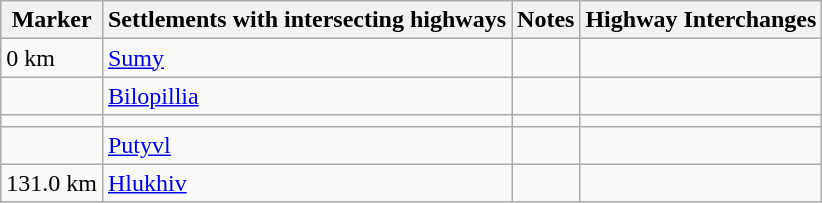<table class="wikitable">
<tr>
<th>Marker</th>
<th>Settlements with intersecting highways</th>
<th>Notes</th>
<th>Highway Interchanges</th>
</tr>
<tr>
<td>0 km</td>
<td><a href='#'>Sumy</a></td>
<td></td>
<td> </td>
</tr>
<tr>
<td></td>
<td><a href='#'>Bilopillia</a></td>
<td></td>
<td> </td>
</tr>
<tr>
<td></td>
<td></td>
<td></td>
<td></td>
</tr>
<tr>
<td></td>
<td><a href='#'>Putyvl</a></td>
<td></td>
<td></td>
</tr>
<tr>
<td>131.0 km</td>
<td><a href='#'>Hlukhiv</a></td>
<td></td>
<td></td>
</tr>
</table>
